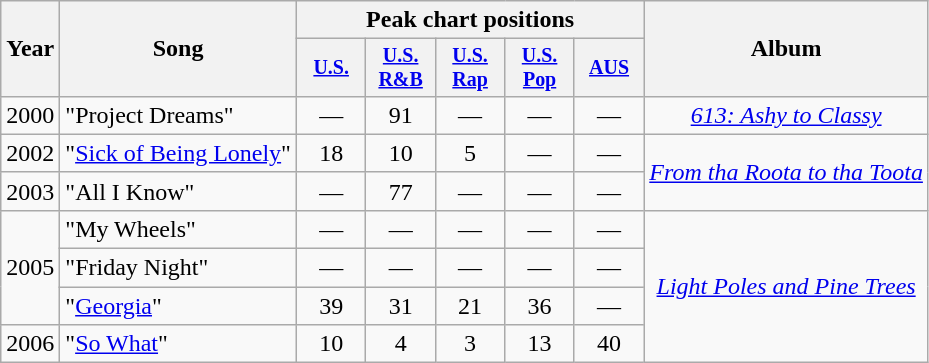<table class="wikitable" style=text-align:center;>
<tr>
<th rowspan=2>Year</th>
<th rowspan=2>Song</th>
<th colspan=5>Peak chart positions</th>
<th rowspan=2>Album</th>
</tr>
<tr style=font-size:smaller;>
<th width="40"><a href='#'>U.S.</a></th>
<th width="40"><a href='#'>U.S. R&B</a></th>
<th width="40"><a href='#'>U.S. Rap</a></th>
<th width="40"><a href='#'>U.S. Pop</a></th>
<th width="40"><a href='#'>AUS</a><br></th>
</tr>
<tr>
<td>2000</td>
<td align=left>"Project Dreams"</td>
<td>—</td>
<td>91</td>
<td>—</td>
<td>—</td>
<td>—</td>
<td><em><a href='#'>613: Ashy to Classy</a></em></td>
</tr>
<tr>
<td>2002</td>
<td align=left>"<a href='#'>Sick of Being Lonely</a>"</td>
<td>18</td>
<td>10</td>
<td>5</td>
<td>—</td>
<td>—</td>
<td rowspan=2><em><a href='#'>From tha Roota to tha Toota</a></em></td>
</tr>
<tr>
<td>2003</td>
<td align=left>"All I Know" <br></td>
<td>—</td>
<td>77</td>
<td>—</td>
<td>—</td>
<td>—</td>
</tr>
<tr>
<td rowspan=3>2005</td>
<td align=left>"My Wheels"</td>
<td>—</td>
<td>—</td>
<td>—</td>
<td>—</td>
<td>—</td>
<td rowspan=4><em><a href='#'>Light Poles and Pine Trees</a></em></td>
</tr>
<tr>
<td align=left>"Friday Night"</td>
<td>—</td>
<td>—</td>
<td>—</td>
<td>—</td>
<td>—</td>
</tr>
<tr>
<td align=left>"<a href='#'>Georgia</a>" <br></td>
<td>39</td>
<td>31</td>
<td>21</td>
<td>36</td>
<td>—</td>
</tr>
<tr>
<td>2006</td>
<td align=left>"<a href='#'>So What</a>" <br></td>
<td>10</td>
<td>4</td>
<td>3</td>
<td>13</td>
<td>40</td>
</tr>
</table>
